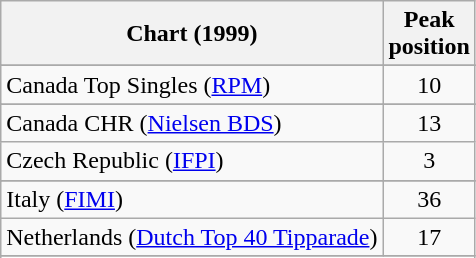<table class="wikitable sortable">
<tr>
<th align="left">Chart (1999)</th>
<th align="center">Peak<br>position</th>
</tr>
<tr>
</tr>
<tr>
</tr>
<tr>
<td align="left">Canada Top Singles (<a href='#'>RPM</a>)</td>
<td align="center">10</td>
</tr>
<tr>
</tr>
<tr>
<td>Canada CHR (<a href='#'>Nielsen BDS</a>)</td>
<td style="text-align:center">13</td>
</tr>
<tr>
<td align="left">Czech Republic (<a href='#'>IFPI</a>)</td>
<td align="center">3</td>
</tr>
<tr>
</tr>
<tr>
</tr>
<tr>
<td>Italy (<a href='#'>FIMI</a>)</td>
<td style="text-align:center;">36</td>
</tr>
<tr>
<td>Netherlands (<a href='#'>Dutch Top 40 Tipparade</a>)</td>
<td style="text-align:center;">17</td>
</tr>
<tr>
</tr>
<tr>
</tr>
<tr>
</tr>
<tr>
</tr>
<tr>
</tr>
</table>
